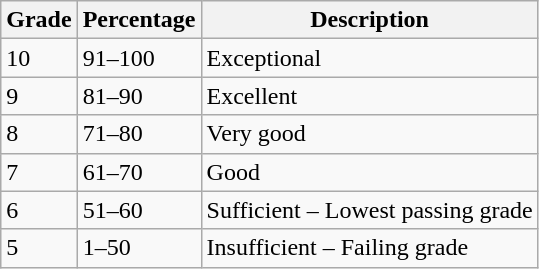<table class="wikitable">
<tr>
<th>Grade</th>
<th>Percentage</th>
<th>Description</th>
</tr>
<tr>
<td style="width:20px;">10</td>
<td>91–100</td>
<td>Exceptional</td>
</tr>
<tr>
<td style="width:20px;">9</td>
<td>81–90</td>
<td>Excellent</td>
</tr>
<tr>
<td style="width:20px;">8</td>
<td>71–80</td>
<td>Very good</td>
</tr>
<tr>
<td style="width:20px;">7</td>
<td>61–70</td>
<td>Good</td>
</tr>
<tr>
<td style="width:20px;">6</td>
<td>51–60</td>
<td>Sufficient – Lowest passing grade</td>
</tr>
<tr>
<td style="width:20px;">5</td>
<td>1–50</td>
<td>Insufficient – Failing grade</td>
</tr>
</table>
